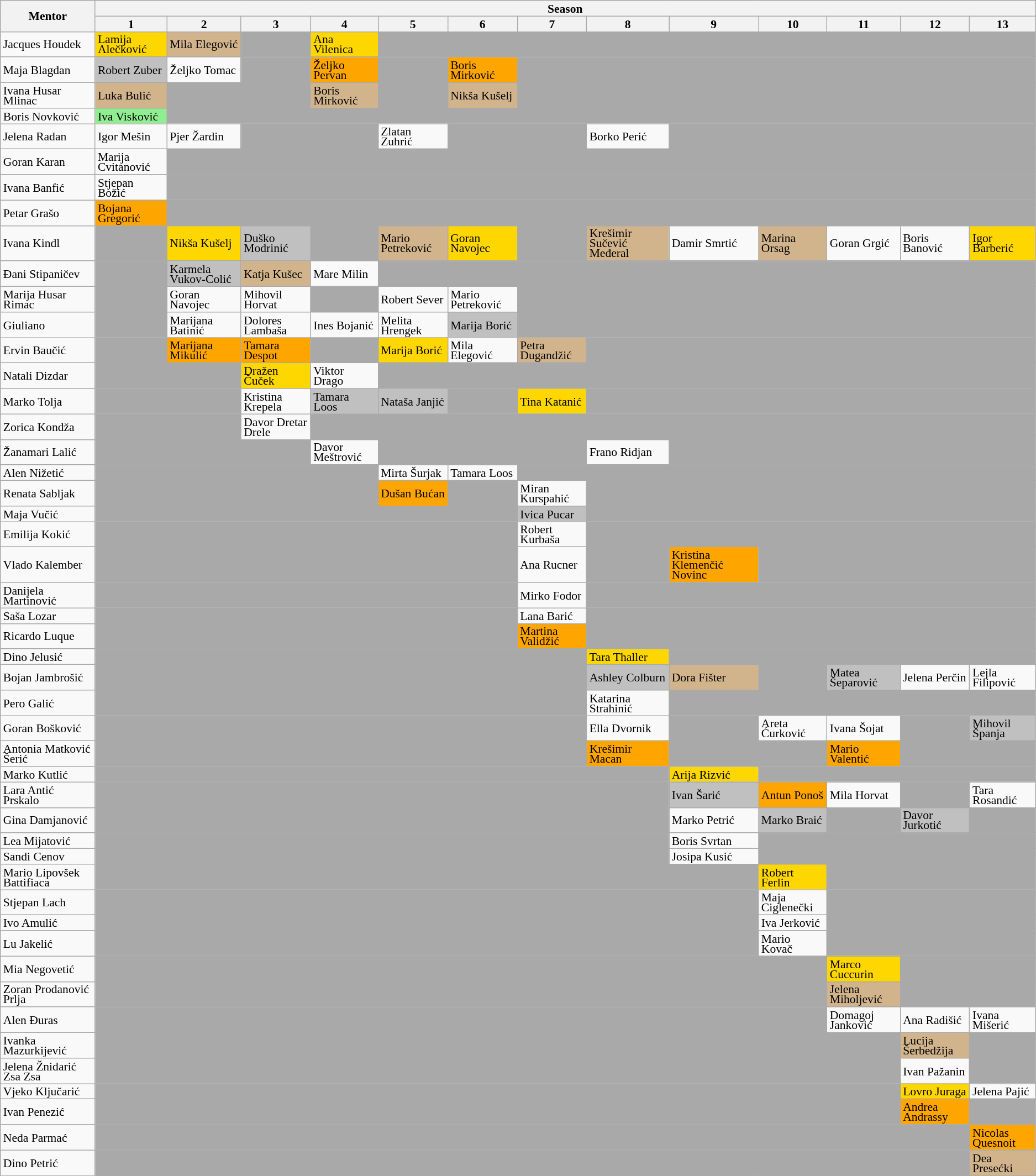<table class="wikitable" style="margin:left; font-size:90%; line-height:12px;">
<tr>
<th rowspan=2>Mentor</th>
<th colspan="13">Season</th>
</tr>
<tr>
<th>1</th>
<th>2</th>
<th>3</th>
<th>4</th>
<th>5</th>
<th>6</th>
<th>7</th>
<th>8</th>
<th>9</th>
<th>10</th>
<th>11</th>
<th>12</th>
<th>13</th>
</tr>
<tr>
<td>Jacques Houdek</td>
<td style="background:gold;">Lamija Alečković</td>
<td style="background:tan;">Mila Elegović</td>
<td colspan="1" bgcolor="darkgray"></td>
<td style="background:gold;">Ana Vilenica</td>
<td colspan="9" bgcolor="darkgray"></td>
</tr>
<tr>
<td>Maja Blagdan</td>
<td style="background:silver;">Robert Zuber</td>
<td>Željko Tomac</td>
<td colspan="1" bgcolor="darkgray"></td>
<td style="background:orange;">Željko Pervan</td>
<td colspan="1" bgcolor="darkgray"></td>
<td style="background:orange;">Boris Mirković</td>
<td colspan="7" bgcolor="darkgray"></td>
</tr>
<tr>
<td>Ivana Husar Mlinac</td>
<td style="background:tan;">Luka Bulić</td>
<td colspan="2" bgcolor="darkgray"></td>
<td style="background:tan;">Boris Mirković</td>
<td colspan="1" bgcolor="darkgray"></td>
<td style="background:tan;">Nikša Kušelj</td>
<td colspan="7" bgcolor="darkgray"></td>
</tr>
<tr>
<td>Boris Novković</td>
<td style="background:lightgreen;">Iva Visković</td>
<td colspan="12" bgcolor="darkgray"></td>
</tr>
<tr>
<td>Jelena Radan</td>
<td>Igor Mešin</td>
<td>Pjer Žardin</td>
<td colspan="2" bgcolor="darkgray"></td>
<td>Zlatan Zuhrić</td>
<td colspan="2" bgcolor="darkgray"></td>
<td>Borko Perić</td>
<td colspan="5" bgcolor="darkgray"></td>
</tr>
<tr>
<td>Goran Karan</td>
<td>Marija Cvitanović</td>
<td colspan="12" bgcolor="darkgray"></td>
</tr>
<tr>
<td>Ivana Banfić</td>
<td>Stjepan Božić</td>
<td colspan="12" bgcolor="darkgray"></td>
</tr>
<tr>
<td>Petar Grašo</td>
<td style="background:orange;">Bojana Gregorić</td>
<td colspan="12" bgcolor="darkgray"></td>
</tr>
<tr>
<td>Ivana Kindl</td>
<td colspan="1" bgcolor="darkgray"></td>
<td style="background:gold;">Nikša Kušelj</td>
<td style="background:silver;">Duško Modrinić</td>
<td colspan="1" bgcolor="darkgray"></td>
<td style="background:tan;">Mario Petreković</td>
<td style="background:gold;">Goran Navojec</td>
<td colspan="1" bgcolor="darkgray"></td>
<td style="background:tan;">Krešimir Sučević Međeral</td>
<td>Damir Smrtić</td>
<td style="background:tan;">Marina Orsag</td>
<td>Goran Grgić</td>
<td>Boris  Banović</td>
<td style="background:gold;">Igor Barberić</td>
</tr>
<tr>
<td>Đani Stipaničev</td>
<td colspan="1" bgcolor="darkgray"></td>
<td style="background:silver;">Karmela Vukov-Colić</td>
<td style="background:tan;">Katja Kušec</td>
<td>Mare Milin</td>
<td colspan="9" bgcolor="darkgray"></td>
</tr>
<tr>
<td>Marija Husar Rimac</td>
<td colspan="1" bgcolor="darkgray"></td>
<td>Goran Navojec</td>
<td>Mihovil Horvat</td>
<td colspan="1" bgcolor="darkgray"></td>
<td>Robert Sever</td>
<td>Mario Petreković</td>
<td colspan="7" bgcolor="darkgray"></td>
</tr>
<tr>
<td>Giuliano</td>
<td colspan="1" bgcolor="darkgray"></td>
<td>Marijana Batinić</td>
<td>Dolores Lambaša</td>
<td>Ines Bojanić</td>
<td>Melita Hrengek</td>
<td style="background:silver;">Marija Borić</td>
<td colspan="7" bgcolor="darkgray"></td>
</tr>
<tr>
<td>Ervin Baučić</td>
<td colspan="1" bgcolor="darkgray"></td>
<td style="background:orange;">Marijana Mikulić</td>
<td style="background:orange;">Tamara Despot</td>
<td colspan="1" bgcolor="darkgray"></td>
<td style="background:gold;">Marija Borić</td>
<td>Mila Elegović</td>
<td style="background:tan;">Petra Dugandžić</td>
<td colspan="6" bgcolor="darkgray"></td>
</tr>
<tr>
<td>Natali Dizdar</td>
<td colspan="2" bgcolor="darkgray"></td>
<td style="background:gold;">Dražen Čuček</td>
<td>Viktor Drago</td>
<td colspan="9" bgcolor="darkgray"></td>
</tr>
<tr>
<td>Marko Tolja</td>
<td colspan="2" bgcolor="darkgray"></td>
<td>Kristina Krepela</td>
<td style="background:silver;">Tamara Loos</td>
<td style="background:silver;">Nataša Janjić</td>
<td colspan="1" bgcolor="darkgray"></td>
<td style="background:gold;">Tina Katanić</td>
<td colspan="6" bgcolor="darkgray"></td>
</tr>
<tr>
<td>Zorica Kondža</td>
<td colspan="2" bgcolor="darkgray"></td>
<td>Davor Dretar Drele</td>
<td colspan="10" bgcolor="darkgray"></td>
</tr>
<tr>
<td>Žanamari Lalić</td>
<td colspan="3" bgcolor="darkgray"></td>
<td>Davor Meštrović</td>
<td colspan="3" bgcolor="darkgray"></td>
<td>Frano Ridjan</td>
<td colspan="5" bgcolor="darkgray"></td>
</tr>
<tr>
<td>Alen Nižetić</td>
<td colspan="4" bgcolor="darkgray"></td>
<td>Mirta Šurjak</td>
<td>Tamara Loos</td>
<td colspan="7" bgcolor="darkgray"></td>
</tr>
<tr>
<td>Renata Sabljak</td>
<td colspan="4" bgcolor="darkgray"></td>
<td style="background:orange;">Dušan Bućan</td>
<td colspan="1" bgcolor="darkgray"></td>
<td>Miran Kurspahić</td>
<td colspan="6" bgcolor="darkgray"></td>
</tr>
<tr>
<td>Maja Vučić</td>
<td colspan="6" bgcolor="darkgray"></td>
<td style="background:silver;">Ivica Pucar</td>
<td colspan="6" bgcolor="darkgray"></td>
</tr>
<tr>
<td>Emilija Kokić</td>
<td colspan="6" bgcolor="darkgray"></td>
<td>Robert Kurbaša</td>
<td colspan="6" bgcolor="darkgray"></td>
</tr>
<tr>
<td>Vlado Kalember</td>
<td colspan="6" bgcolor="darkgray"></td>
<td>Ana Rucner</td>
<td colspan="1" bgcolor="darkgray"></td>
<td style="background:orange;">Kristina Klemenčić Novinc</td>
<td colspan="4" bgcolor="darkgray"></td>
</tr>
<tr>
<td>Danijela Martinović</td>
<td colspan="6" bgcolor="darkgray"></td>
<td>Mirko Fodor</td>
<td colspan="6" bgcolor="darkgray"></td>
</tr>
<tr>
<td>Saša Lozar</td>
<td colspan="6" bgcolor="darkgray"></td>
<td>Lana Barić</td>
<td colspan="6" bgcolor="darkgray"></td>
</tr>
<tr>
<td>Ricardo Luque</td>
<td colspan="6" bgcolor="darkgray"></td>
<td style="background:orange;">Martina Validžić</td>
<td colspan="6" bgcolor="darkgray"></td>
</tr>
<tr>
<td>Dino Jelusić</td>
<td colspan="7" bgcolor="darkgray"></td>
<td style="background:gold;">Tara Thaller</td>
<td colspan="5" bgcolor="darkgray"></td>
</tr>
<tr>
<td>Bojan Jambrošić</td>
<td colspan="7" bgcolor="darkgray"></td>
<td style="background:silver;">Ashley Colburn</td>
<td style="background:tan;">Dora Fišter</td>
<td colspan="1" bgcolor="darkgray"></td>
<td style="background:silver;">Matea Šeparović</td>
<td>Jelena Perčin</td>
<td>Lejla Filipović</td>
</tr>
<tr>
<td>Pero Galić</td>
<td colspan="7" bgcolor="darkgray"></td>
<td>Katarina Strahinić</td>
<td colspan="5" bgcolor="darkgray"></td>
</tr>
<tr>
<td>Goran Bošković</td>
<td colspan="7" bgcolor="darkgray"></td>
<td>Ella Dvornik</td>
<td colspan="1" bgcolor="darkgray"></td>
<td>Areta Ćurković</td>
<td>Ivana Šojat</td>
<td colspan="1" bgcolor="darkgray"></td>
<td style="background:silver;">Mihovil Španja</td>
</tr>
<tr>
<td>Antonia Matković Šerić</td>
<td colspan="7" bgcolor="darkgray"></td>
<td style="background:orange;">Krešimir Macan</td>
<td colspan="2" bgcolor="darkgray"></td>
<td style="background:orange;">Mario Valentić</td>
<td colspan="2" bgcolor="darkgray"></td>
</tr>
<tr>
<td>Marko Kutlić</td>
<td colspan="8" bgcolor="darkgray"></td>
<td style="background:gold;">Arija Rizvić</td>
<td colspan="4" bgcolor="darkgray"></td>
</tr>
<tr>
<td>Lara Antić Prskalo</td>
<td colspan="8" bgcolor="darkgray"></td>
<td style="background:silver;">Ivan Šarić</td>
<td style="background:orange;">Antun Ponoš</td>
<td>Mila Horvat</td>
<td colspan="1" bgcolor="darkgray"></td>
<td>Tara Rosandić</td>
</tr>
<tr>
<td>Gina Damjanović</td>
<td colspan="8" bgcolor="darkgray"></td>
<td>Marko Petrić</td>
<td style="background:silver;">Marko Braić</td>
<td colspan="1" bgcolor="darkgray"></td>
<td style="background:silver;">Davor Jurkotić</td>
<td bgcolor="darkgray"></td>
</tr>
<tr>
<td>Lea Mijatović</td>
<td colspan="8" bgcolor="darkgray"></td>
<td>Boris Svrtan</td>
<td colspan="4" bgcolor="darkgray"></td>
</tr>
<tr>
<td>Sandi Cenov</td>
<td colspan="8" bgcolor="darkgray"></td>
<td>Josipa Kusić</td>
<td colspan="4" bgcolor="darkgray"></td>
</tr>
<tr>
<td>Mario Lipovšek Battifiaca</td>
<td colspan="9" bgcolor="darkgray"></td>
<td style="background:gold;">Robert Ferlin</td>
<td colspan="3" bgcolor="darkgray"></td>
</tr>
<tr>
<td>Stjepan Lach</td>
<td colspan="9" bgcolor="darkgray"></td>
<td>Maja Ciglenečki</td>
<td colspan="3" bgcolor="darkgray"></td>
</tr>
<tr>
<td>Ivo Amulić</td>
<td colspan="9" bgcolor="darkgray"></td>
<td>Iva Jerković</td>
<td colspan="3" bgcolor="darkgray"></td>
</tr>
<tr>
<td>Lu Jakelić</td>
<td colspan="9" bgcolor="darkgray"></td>
<td>Mario Kovač</td>
<td colspan="3" bgcolor="darkgray"></td>
</tr>
<tr>
<td>Mia Negovetić</td>
<td colspan="10" bgcolor="darkgray"></td>
<td style="background:gold;">Marco Cuccurin</td>
<td colspan="1" bgcolor="darkgray"></td>
<td bgcolor="darkgray"></td>
</tr>
<tr>
<td>Zoran Prodanović Prlja</td>
<td colspan="10" bgcolor="darkgray"></td>
<td style="background:tan;">Jelena Miholjević</td>
<td colspan="2" bgcolor="darkgray"></td>
</tr>
<tr>
<td>Alen Đuras</td>
<td colspan="10" bgcolor="darkgray"></td>
<td>Domagoj Janković</td>
<td>Ana Radišić</td>
<td>Ivana Mišerić</td>
</tr>
<tr>
<td>Ivanka Mazurkijević</td>
<td colspan="11" bgcolor="darkgray"></td>
<td style="background:tan;">Lucija Šerbedžija</td>
<td bgcolor="darkgray"></td>
</tr>
<tr>
<td>Jelena Žnidarić Zsa Zsa</td>
<td colspan="11" bgcolor="darkgray"></td>
<td>Ivan Pažanin</td>
<td bgcolor="darkgray"></td>
</tr>
<tr>
<td>Vjeko Ključarić</td>
<td colspan="11" bgcolor="darkgray"></td>
<td style="background:gold;">Lovro Juraga</td>
<td>Jelena Pajić</td>
</tr>
<tr>
<td>Ivan Penezić</td>
<td colspan="11" bgcolor="darkgray"></td>
<td style="background:orange;">Andrea Andrassy</td>
<td bgcolor="darkgray"></td>
</tr>
<tr>
<td>Neda Parmać</td>
<td colspan="12" bgcolor="darkgray"></td>
<td style="background:orange;">Nicolas Quesnoit</td>
</tr>
<tr>
<td>Dino Petrić</td>
<td colspan="12" bgcolor="darkgray"></td>
<td style="background:tan;">Dea Presećki</td>
</tr>
</table>
